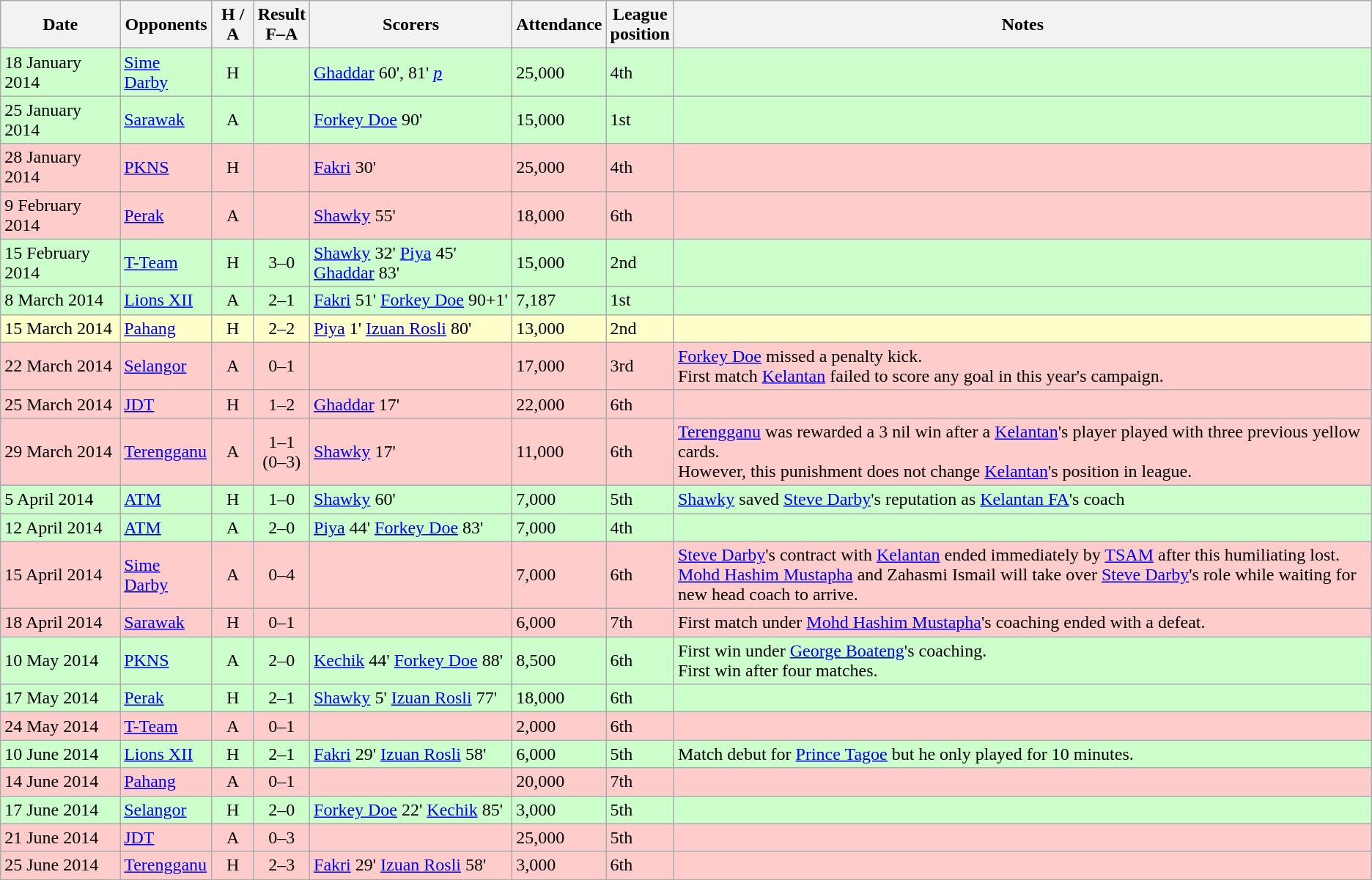<table class="wikitable" style="text-align:center">
<tr>
<th>Date</th>
<th>Opponents</th>
<th>H / A</th>
<th>Result<br>F–A</th>
<th>Scorers</th>
<th>Attendance</th>
<th>League<br>position</th>
<th>Notes</th>
</tr>
<tr bgcolor="#ccffcc">
<td align="left">18 January 2014</td>
<td align="left">  <a href='#'>Sime Darby</a></td>
<td>H</td>
<td></td>
<td align="left"><a href='#'>Ghaddar</a> 60', 81' <em><a href='#'>p</a></em></td>
<td align="left">25,000</td>
<td align="left"> 4th</td>
<td></td>
</tr>
<tr bgcolor="#ccffcc">
<td align="left">25 January 2014</td>
<td align="left">  <a href='#'>Sarawak</a></td>
<td>A</td>
<td></td>
<td align="left"><a href='#'>Forkey Doe</a> 90'</td>
<td align="left">15,000</td>
<td align="left"> 1st</td>
<td></td>
</tr>
<tr bgcolor="#ffcccc">
<td align="left">28 January 2014</td>
<td align="left">  <a href='#'>PKNS</a></td>
<td>H</td>
<td></td>
<td align="left"><a href='#'>Fakri</a> 30'</td>
<td align="left">25,000</td>
<td align="left"> 4th</td>
<td></td>
</tr>
<tr bgcolor="#ffcccc">
<td align="left">9 February 2014</td>
<td align="left">  <a href='#'>Perak</a></td>
<td>A</td>
<td></td>
<td align="left"><a href='#'>Shawky</a> 55'</td>
<td align="left">18,000</td>
<td align="left"> 6th</td>
<td></td>
</tr>
<tr bgcolor="#ccffcc">
<td align="left">15 February 2014</td>
<td align="left">  <a href='#'>T-Team</a></td>
<td>H</td>
<td>3–0</td>
<td align="left"><a href='#'>Shawky</a> 32' <a href='#'>Piya</a> 45' <a href='#'>Ghaddar</a> 83'</td>
<td align="left">15,000</td>
<td align="left"> 2nd</td>
<td></td>
</tr>
<tr bgcolor="#ccffcc">
<td align="left">8 March 2014</td>
<td align="left"> <a href='#'>Lions XII</a></td>
<td>A</td>
<td>2–1</td>
<td align="left"><a href='#'>Fakri</a> 51' <a href='#'>Forkey Doe</a> 90+1'</td>
<td align="left">7,187</td>
<td align="left"> 1st</td>
<td></td>
</tr>
<tr bgcolor="#ffffcc">
<td align="left">15 March 2014</td>
<td align="left">  <a href='#'>Pahang</a></td>
<td>H</td>
<td>2–2</td>
<td align="left"><a href='#'>Piya</a> 1' <a href='#'>Izuan Rosli</a> 80'</td>
<td align="left">13,000</td>
<td align="left"> 2nd</td>
<td></td>
</tr>
<tr bgcolor="#ffcccc">
<td align="left">22 March 2014</td>
<td align="left">  <a href='#'>Selangor</a></td>
<td>A</td>
<td>0–1</td>
<td align="left"></td>
<td align="left">17,000</td>
<td align="left"> 3rd</td>
<td align="left"><a href='#'>Forkey Doe</a> missed a penalty kick.<br> First match <a href='#'>Kelantan</a> failed to score any goal in this year's campaign.</td>
</tr>
<tr bgcolor="#ffcccc">
<td align="left">25 March 2014</td>
<td align="left">  <a href='#'>JDT</a></td>
<td>H</td>
<td>1–2</td>
<td align="left"><a href='#'>Ghaddar</a> 17'</td>
<td align="left">22,000</td>
<td align="left"> 6th</td>
<td></td>
</tr>
<tr bgcolor="#ffcccc">
<td align="left">29 March 2014</td>
<td align="left">  <a href='#'>Terengganu</a></td>
<td>A</td>
<td>1–1 <br> (0–3)</td>
<td align="left"><a href='#'>Shawky</a> 17'</td>
<td align="left">11,000</td>
<td align="left"> 6th</td>
<td align="left"><a href='#'>Terengganu</a> was rewarded a 3 nil win after a <a href='#'>Kelantan</a>'s player played with three previous yellow cards. <br> However, this punishment does not change <a href='#'>Kelantan</a>'s position in league.</td>
</tr>
<tr bgcolor="#ccffcc">
<td align="left">5 April 2014</td>
<td align="left">  <a href='#'>ATM</a></td>
<td>H</td>
<td>1–0</td>
<td align="left"><a href='#'>Shawky</a> 60'</td>
<td align="left">7,000</td>
<td align="left"> 5th</td>
<td align="left"><a href='#'>Shawky</a> saved <a href='#'>Steve Darby</a>'s reputation as <a href='#'>Kelantan FA</a>'s coach</td>
</tr>
<tr bgcolor="#ccffcc">
<td align="left">12 April 2014</td>
<td align="left">  <a href='#'>ATM</a></td>
<td>A</td>
<td>2–0</td>
<td align="left"><a href='#'>Piya</a> 44' <a href='#'>Forkey Doe</a> 83'</td>
<td align="left">7,000</td>
<td align="left"> 4th</td>
<td align="left"></td>
</tr>
<tr bgcolor="#ffcccc">
<td align="left">15 April 2014</td>
<td align="left">  <a href='#'>Sime Darby</a></td>
<td>A</td>
<td>0–4</td>
<td align="left"></td>
<td align="left">7,000</td>
<td align="left"> 6th</td>
<td align="left"><a href='#'>Steve Darby</a>'s contract with <a href='#'>Kelantan</a> ended immediately by <a href='#'>TSAM</a> after this humiliating lost. <br> <a href='#'>Mohd Hashim Mustapha</a> and Zahasmi Ismail will take over <a href='#'>Steve Darby</a>'s role while waiting for new head coach to arrive.</td>
</tr>
<tr bgcolor="#ffcccc">
<td align="left">18 April 2014</td>
<td align="left">  <a href='#'>Sarawak</a></td>
<td>H</td>
<td>0–1</td>
<td align="left"></td>
<td align="left">6,000</td>
<td align="left"> 7th</td>
<td align="left">First match under <a href='#'>Mohd Hashim Mustapha</a>'s coaching ended with a defeat.</td>
</tr>
<tr bgcolor="#ccffcc">
<td align="left">10 May 2014</td>
<td align="left">  <a href='#'>PKNS</a></td>
<td>A</td>
<td>2–0</td>
<td align="left"><a href='#'>Kechik</a> 44' <a href='#'>Forkey Doe</a> 88'</td>
<td align="left">8,500</td>
<td align="left"> 6th</td>
<td align="left">First win under <a href='#'>George Boateng</a>'s coaching. <br> First win after four matches.</td>
</tr>
<tr bgcolor="#ccffcc">
<td align="left">17 May 2014</td>
<td align="left">  <a href='#'>Perak</a></td>
<td>H</td>
<td>2–1</td>
<td align="left"><a href='#'>Shawky</a> 5' <a href='#'>Izuan Rosli</a> 77'</td>
<td align="left">18,000</td>
<td align="left"> 6th</td>
<td></td>
</tr>
<tr bgcolor="#ffcccc">
<td align="left">24 May 2014</td>
<td align="left">  <a href='#'>T-Team</a></td>
<td>A</td>
<td>0–1</td>
<td align="left"></td>
<td align="left">2,000</td>
<td align="left"> 6th</td>
<td></td>
</tr>
<tr bgcolor="#ccffcc">
<td align="left">10 June 2014</td>
<td align="left"> <a href='#'>Lions XII</a></td>
<td>H</td>
<td>2–1</td>
<td align="left"><a href='#'>Fakri</a> 29' <a href='#'>Izuan Rosli</a> 58'</td>
<td align="left">6,000</td>
<td align="left"> 5th</td>
<td align="left">Match debut for <a href='#'>Prince Tagoe</a> but he only played for 10 minutes.</td>
</tr>
<tr bgcolor="#ffcccc">
<td align="left">14 June 2014</td>
<td align="left">  <a href='#'>Pahang</a></td>
<td>A</td>
<td>0–1</td>
<td align="left"></td>
<td align="left">20,000</td>
<td align="left"> 7th</td>
<td></td>
</tr>
<tr bgcolor="#ccffcc">
<td align="left">17 June 2014</td>
<td align="left">  <a href='#'>Selangor</a></td>
<td>H</td>
<td>2–0</td>
<td align="left"><a href='#'>Forkey Doe</a> 22' <a href='#'>Kechik</a> 85'</td>
<td align="left">3,000</td>
<td align="left"> 5th</td>
<td></td>
</tr>
<tr bgcolor="#ffcccc">
<td align="left">21 June 2014</td>
<td align="left">  <a href='#'>JDT</a></td>
<td>A</td>
<td>0–3</td>
<td align="left"></td>
<td align="left">25,000</td>
<td align="left"> 5th</td>
<td></td>
</tr>
<tr bgcolor="#ffcccc">
<td align="left">25 June 2014</td>
<td align="left">  <a href='#'>Terengganu</a></td>
<td>H</td>
<td>2–3</td>
<td align="left"><a href='#'>Fakri</a> 29' <a href='#'>Izuan Rosli</a> 58'</td>
<td align="left">3,000</td>
<td align="left"> 6th</td>
<td></td>
</tr>
<tr>
</tr>
</table>
